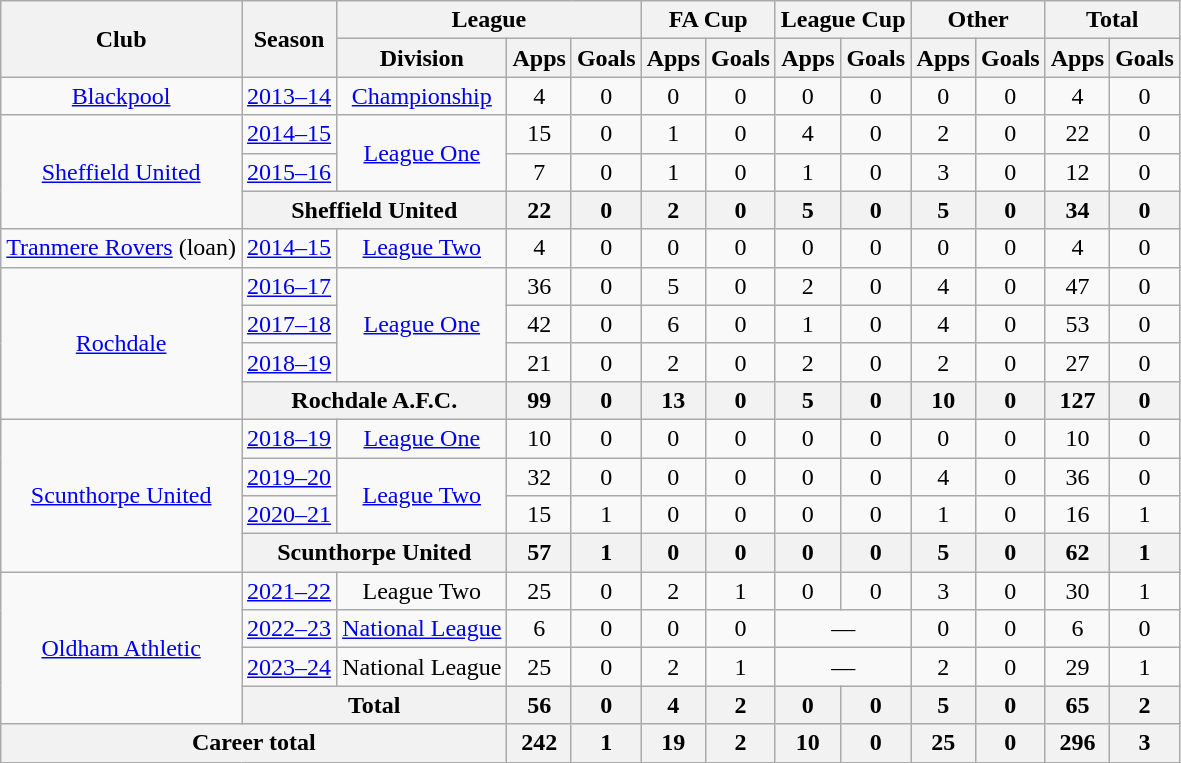<table class="wikitable" style="text-align: center">
<tr>
<th rowspan="2">Club</th>
<th rowspan="2">Season</th>
<th colspan="3">League</th>
<th colspan="2">FA Cup</th>
<th colspan="2">League Cup</th>
<th colspan="2">Other</th>
<th colspan="2">Total</th>
</tr>
<tr>
<th>Division</th>
<th>Apps</th>
<th>Goals</th>
<th>Apps</th>
<th>Goals</th>
<th>Apps</th>
<th>Goals</th>
<th>Apps</th>
<th>Goals</th>
<th>Apps</th>
<th>Goals</th>
</tr>
<tr>
<td><a href='#'>Blackpool</a></td>
<td><a href='#'>2013–14</a></td>
<td><a href='#'>Championship</a></td>
<td>4</td>
<td>0</td>
<td>0</td>
<td>0</td>
<td>0</td>
<td>0</td>
<td>0</td>
<td>0</td>
<td>4</td>
<td>0</td>
</tr>
<tr>
<td rowspan="3"><a href='#'>Sheffield United</a></td>
<td><a href='#'>2014–15</a></td>
<td rowspan="2"><a href='#'>League One</a></td>
<td>15</td>
<td>0</td>
<td>1</td>
<td>0</td>
<td>4</td>
<td>0</td>
<td>2</td>
<td>0</td>
<td>22</td>
<td>0</td>
</tr>
<tr>
<td><a href='#'>2015–16</a></td>
<td>7</td>
<td>0</td>
<td>1</td>
<td>0</td>
<td>1</td>
<td>0</td>
<td>3</td>
<td>0</td>
<td>12</td>
<td>0</td>
</tr>
<tr>
<th colspan="2">Sheffield United</th>
<th>22</th>
<th>0</th>
<th>2</th>
<th>0</th>
<th>5</th>
<th>0</th>
<th>5</th>
<th>0</th>
<th>34</th>
<th>0</th>
</tr>
<tr>
<td><a href='#'>Tranmere Rovers</a> (loan)</td>
<td><a href='#'>2014–15</a></td>
<td><a href='#'>League Two</a></td>
<td>4</td>
<td>0</td>
<td>0</td>
<td>0</td>
<td>0</td>
<td>0</td>
<td>0</td>
<td>0</td>
<td>4</td>
<td>0</td>
</tr>
<tr>
<td rowspan="4"><a href='#'>Rochdale</a></td>
<td><a href='#'>2016–17</a></td>
<td rowspan="3"><a href='#'>League One</a></td>
<td>36</td>
<td>0</td>
<td>5</td>
<td>0</td>
<td>2</td>
<td>0</td>
<td>4</td>
<td>0</td>
<td>47</td>
<td>0</td>
</tr>
<tr>
<td><a href='#'>2017–18</a></td>
<td>42</td>
<td>0</td>
<td>6</td>
<td>0</td>
<td>1</td>
<td>0</td>
<td>4</td>
<td>0</td>
<td>53</td>
<td>0</td>
</tr>
<tr>
<td><a href='#'>2018–19</a></td>
<td>21</td>
<td>0</td>
<td>2</td>
<td>0</td>
<td>2</td>
<td>0</td>
<td>2</td>
<td>0</td>
<td>27</td>
<td>0</td>
</tr>
<tr>
<th colspan="2">Rochdale A.F.C.</th>
<th>99</th>
<th>0</th>
<th>13</th>
<th>0</th>
<th>5</th>
<th>0</th>
<th>10</th>
<th>0</th>
<th>127</th>
<th>0</th>
</tr>
<tr>
<td rowspan="4"><a href='#'>Scunthorpe United</a></td>
<td><a href='#'>2018–19</a></td>
<td><a href='#'>League One</a></td>
<td>10</td>
<td>0</td>
<td>0</td>
<td>0</td>
<td>0</td>
<td>0</td>
<td>0</td>
<td>0</td>
<td>10</td>
<td>0</td>
</tr>
<tr>
<td><a href='#'>2019–20</a></td>
<td rowspan="2"><a href='#'>League Two</a></td>
<td>32</td>
<td>0</td>
<td>0</td>
<td>0</td>
<td>0</td>
<td>0</td>
<td>4</td>
<td>0</td>
<td>36</td>
<td>0</td>
</tr>
<tr>
<td><a href='#'>2020–21</a></td>
<td>15</td>
<td>1</td>
<td>0</td>
<td>0</td>
<td>0</td>
<td>0</td>
<td>1</td>
<td>0</td>
<td>16</td>
<td>1</td>
</tr>
<tr>
<th colspan="2">Scunthorpe United</th>
<th>57</th>
<th>1</th>
<th>0</th>
<th>0</th>
<th>0</th>
<th>0</th>
<th>5</th>
<th>0</th>
<th>62</th>
<th>1</th>
</tr>
<tr>
<td rowspan="4"><a href='#'>Oldham Athletic</a></td>
<td><a href='#'>2021–22</a></td>
<td>League Two</td>
<td>25</td>
<td>0</td>
<td>2</td>
<td>1</td>
<td>0</td>
<td>0</td>
<td>3</td>
<td>0</td>
<td>30</td>
<td>1</td>
</tr>
<tr>
<td><a href='#'>2022–23</a></td>
<td><a href='#'>National League</a></td>
<td>6</td>
<td>0</td>
<td>0</td>
<td>0</td>
<td colspan="2">—</td>
<td>0</td>
<td>0</td>
<td>6</td>
<td>0</td>
</tr>
<tr>
<td><a href='#'>2023–24</a></td>
<td>National League</td>
<td>25</td>
<td>0</td>
<td>2</td>
<td>1</td>
<td colspan="2">—</td>
<td>2</td>
<td>0</td>
<td>29</td>
<td>1</td>
</tr>
<tr>
<th colspan="2">Total</th>
<th>56</th>
<th>0</th>
<th>4</th>
<th>2</th>
<th>0</th>
<th>0</th>
<th>5</th>
<th>0</th>
<th>65</th>
<th>2</th>
</tr>
<tr>
<th colspan="3">Career total</th>
<th>242</th>
<th>1</th>
<th>19</th>
<th>2</th>
<th>10</th>
<th>0</th>
<th>25</th>
<th>0</th>
<th>296</th>
<th>3</th>
</tr>
</table>
